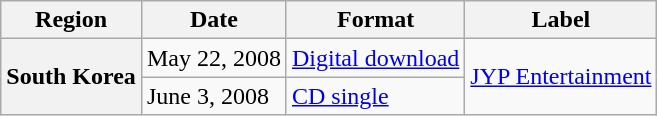<table class="wikitable plainrowheaders">
<tr>
<th scope="col">Region</th>
<th scope="col">Date</th>
<th scope="col">Format</th>
<th scope="col">Label</th>
</tr>
<tr>
<th scope="row" rowspan="2">South Korea</th>
<td>May 22, 2008</td>
<td><a href='#'>Digital download</a></td>
<td rowspan="2"><a href='#'>JYP Entertainment</a></td>
</tr>
<tr>
<td>June 3, 2008</td>
<td><a href='#'>CD single</a></td>
</tr>
</table>
